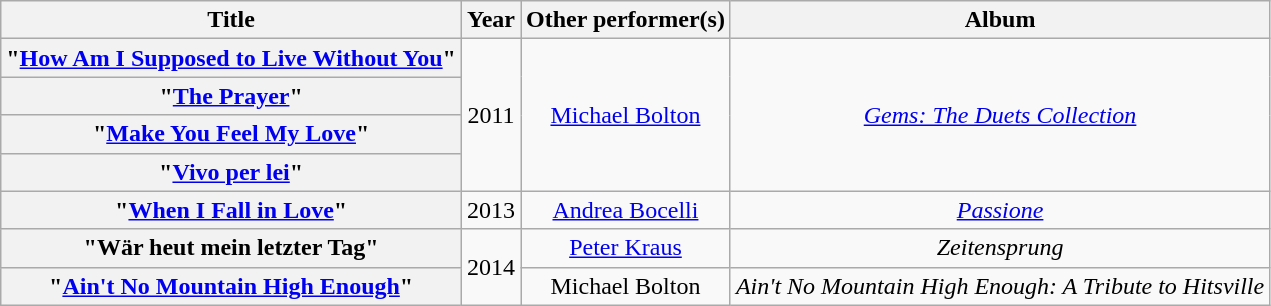<table class="wikitable plainrowheaders" style="text-align:center;">
<tr>
<th scope="col">Title</th>
<th scope="col">Year</th>
<th scope="col">Other performer(s)</th>
<th scope="col">Album</th>
</tr>
<tr>
<th scope="row">"<a href='#'>How Am I Supposed to Live Without You</a>"</th>
<td rowspan="4">2011</td>
<td rowspan="4"><a href='#'>Michael Bolton</a></td>
<td rowspan="4"><em><a href='#'>Gems: The Duets Collection</a></em></td>
</tr>
<tr>
<th scope="row">"<a href='#'>The Prayer</a>"</th>
</tr>
<tr>
<th scope="row">"<a href='#'>Make You Feel My Love</a>"</th>
</tr>
<tr>
<th scope="row">"<a href='#'>Vivo per lei</a>"</th>
</tr>
<tr>
<th scope="row">"<a href='#'>When I Fall in Love</a>"</th>
<td>2013</td>
<td><a href='#'>Andrea Bocelli</a></td>
<td><em><a href='#'>Passione</a></em></td>
</tr>
<tr>
<th scope="row">"Wär heut mein letzter Tag"</th>
<td rowspan="2">2014</td>
<td><a href='#'>Peter Kraus</a></td>
<td><em>Zeitensprung</em></td>
</tr>
<tr>
<th scope="row">"<a href='#'>Ain't No Mountain High Enough</a>"</th>
<td>Michael Bolton</td>
<td><em>Ain't No Mountain High Enough: A Tribute to Hitsville</em></td>
</tr>
</table>
